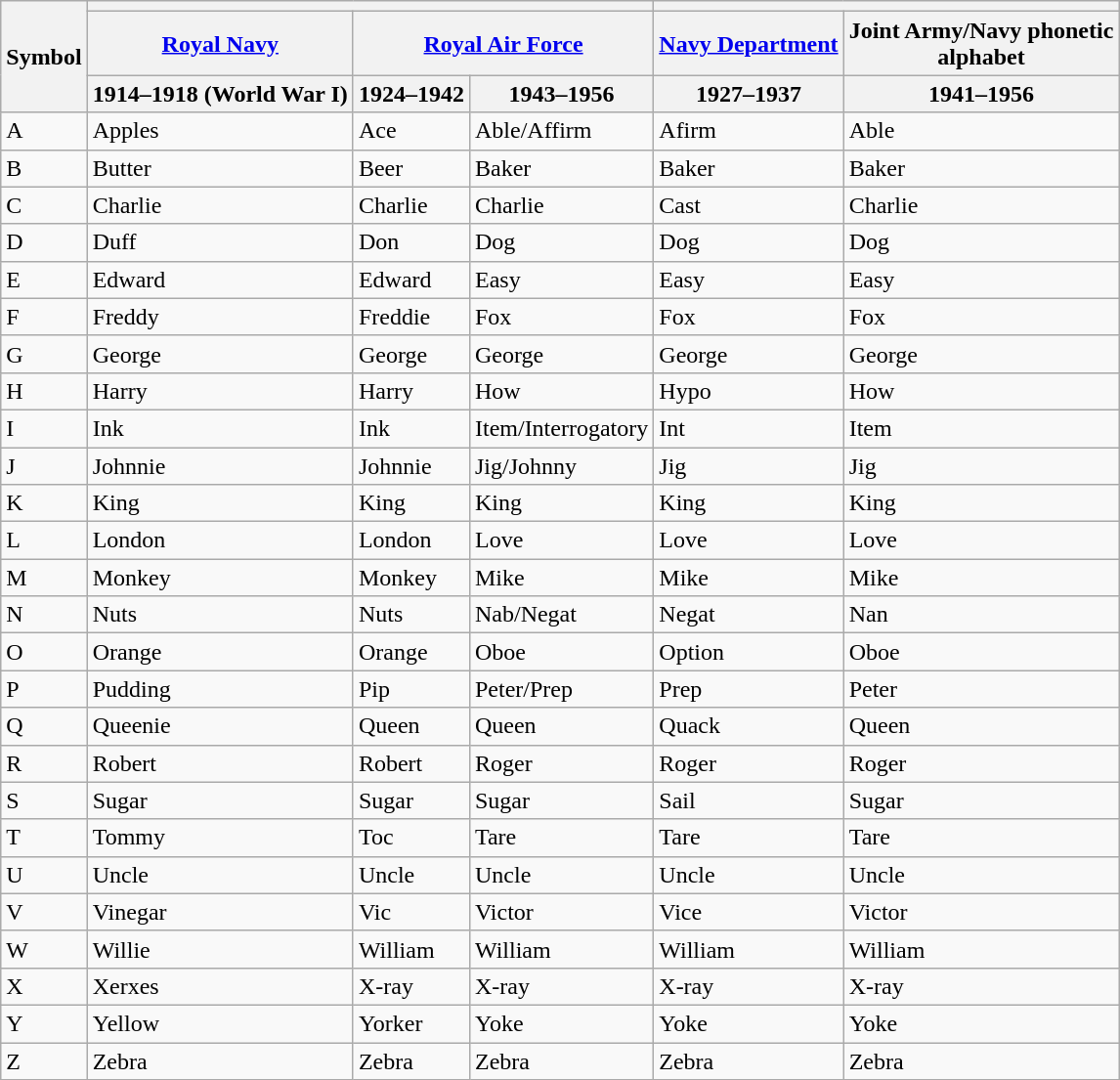<table class="wikitable">
<tr>
<th rowspan="3">Symbol</th>
<th colspan="3"></th>
<th colspan="2"></th>
</tr>
<tr>
<th><a href='#'>Royal Navy</a></th>
<th colspan="2"><a href='#'>Royal Air Force</a></th>
<th><a href='#'>Navy Department</a></th>
<th>Joint Army/Navy phonetic<br>alphabet</th>
</tr>
<tr>
<th>1914–1918 (World War I)</th>
<th>1924–1942</th>
<th>1943–1956</th>
<th>1927–1937</th>
<th>1941–1956</th>
</tr>
<tr>
<td>A</td>
<td>Apples</td>
<td>Ace</td>
<td>Able/Affirm</td>
<td>Afirm</td>
<td>Able</td>
</tr>
<tr>
<td>B</td>
<td>Butter</td>
<td>Beer</td>
<td>Baker</td>
<td>Baker</td>
<td>Baker</td>
</tr>
<tr>
<td>C</td>
<td>Charlie</td>
<td>Charlie</td>
<td>Charlie</td>
<td>Cast</td>
<td>Charlie</td>
</tr>
<tr>
<td>D</td>
<td>Duff</td>
<td>Don</td>
<td>Dog</td>
<td>Dog</td>
<td>Dog</td>
</tr>
<tr>
<td>E</td>
<td>Edward</td>
<td>Edward</td>
<td>Easy</td>
<td>Easy</td>
<td>Easy</td>
</tr>
<tr>
<td>F</td>
<td>Freddy</td>
<td>Freddie</td>
<td>Fox</td>
<td>Fox</td>
<td>Fox</td>
</tr>
<tr>
<td>G</td>
<td>George</td>
<td>George</td>
<td>George</td>
<td>George</td>
<td>George</td>
</tr>
<tr>
<td>H</td>
<td>Harry</td>
<td>Harry</td>
<td>How</td>
<td>Hypo</td>
<td>How</td>
</tr>
<tr>
<td>I</td>
<td>Ink</td>
<td>Ink</td>
<td>Item/Interrogatory</td>
<td>Int</td>
<td>Item</td>
</tr>
<tr>
<td>J</td>
<td>Johnnie</td>
<td>Johnnie</td>
<td>Jig/Johnny</td>
<td>Jig</td>
<td>Jig</td>
</tr>
<tr>
<td>K</td>
<td>King</td>
<td>King</td>
<td>King</td>
<td>King</td>
<td>King</td>
</tr>
<tr>
<td>L</td>
<td>London</td>
<td>London</td>
<td>Love</td>
<td>Love</td>
<td>Love</td>
</tr>
<tr>
<td>M</td>
<td>Monkey</td>
<td>Monkey</td>
<td>Mike</td>
<td>Mike</td>
<td>Mike</td>
</tr>
<tr>
<td>N</td>
<td>Nuts</td>
<td>Nuts</td>
<td>Nab/Negat</td>
<td>Negat</td>
<td>Nan</td>
</tr>
<tr>
<td>O</td>
<td>Orange</td>
<td>Orange</td>
<td>Oboe</td>
<td>Option</td>
<td>Oboe</td>
</tr>
<tr>
<td>P</td>
<td>Pudding</td>
<td>Pip</td>
<td>Peter/Prep</td>
<td>Prep</td>
<td>Peter</td>
</tr>
<tr>
<td>Q</td>
<td>Queenie</td>
<td>Queen</td>
<td>Queen</td>
<td>Quack</td>
<td>Queen</td>
</tr>
<tr>
<td>R</td>
<td>Robert</td>
<td>Robert</td>
<td>Roger</td>
<td>Roger</td>
<td>Roger</td>
</tr>
<tr>
<td>S</td>
<td>Sugar</td>
<td>Sugar</td>
<td>Sugar</td>
<td>Sail</td>
<td>Sugar</td>
</tr>
<tr>
<td>T</td>
<td>Tommy</td>
<td>Toc</td>
<td>Tare</td>
<td>Tare</td>
<td>Tare</td>
</tr>
<tr>
<td>U</td>
<td>Uncle</td>
<td>Uncle</td>
<td>Uncle</td>
<td>Uncle</td>
<td>Uncle</td>
</tr>
<tr>
<td>V</td>
<td>Vinegar</td>
<td>Vic</td>
<td>Victor</td>
<td>Vice</td>
<td>Victor</td>
</tr>
<tr>
<td>W</td>
<td>Willie</td>
<td>William</td>
<td>William</td>
<td>William</td>
<td>William</td>
</tr>
<tr>
<td>X</td>
<td>Xerxes</td>
<td>X-ray</td>
<td>X-ray</td>
<td>X-ray</td>
<td>X-ray</td>
</tr>
<tr>
<td>Y</td>
<td>Yellow</td>
<td>Yorker</td>
<td>Yoke</td>
<td>Yoke</td>
<td>Yoke</td>
</tr>
<tr>
<td>Z</td>
<td>Zebra</td>
<td>Zebra</td>
<td>Zebra</td>
<td>Zebra</td>
<td>Zebra</td>
</tr>
</table>
